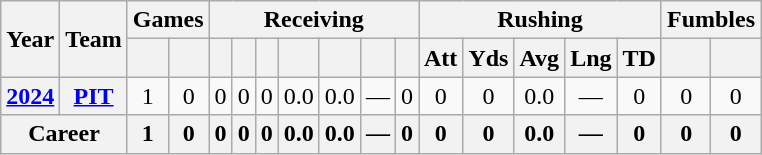<table class="wikitable" style="text-align:center;">
<tr>
<th rowspan="2">Year</th>
<th rowspan="2">Team</th>
<th colspan="2">Games</th>
<th colspan="7">Receiving</th>
<th colspan="5">Rushing</th>
<th colspan="2">Fumbles</th>
</tr>
<tr>
<th></th>
<th></th>
<th></th>
<th></th>
<th></th>
<th></th>
<th></th>
<th></th>
<th></th>
<th>Att</th>
<th>Yds</th>
<th>Avg</th>
<th>Lng</th>
<th>TD</th>
<th></th>
<th></th>
</tr>
<tr>
<th><a href='#'>2024</a></th>
<th><a href='#'>PIT</a></th>
<td>1</td>
<td>0</td>
<td>0</td>
<td>0</td>
<td>0</td>
<td>0.0</td>
<td>0.0</td>
<td>—</td>
<td>0</td>
<td>0</td>
<td>0</td>
<td>0.0</td>
<td>—</td>
<td>0</td>
<td>0</td>
<td>0</td>
</tr>
<tr>
<th colspan="2">Career</th>
<th>1</th>
<th>0</th>
<th>0</th>
<th>0</th>
<th>0</th>
<th>0.0</th>
<th>0.0</th>
<th>—</th>
<th>0</th>
<th>0</th>
<th>0</th>
<th>0.0</th>
<th>—</th>
<th>0</th>
<th>0</th>
<th>0</th>
</tr>
</table>
